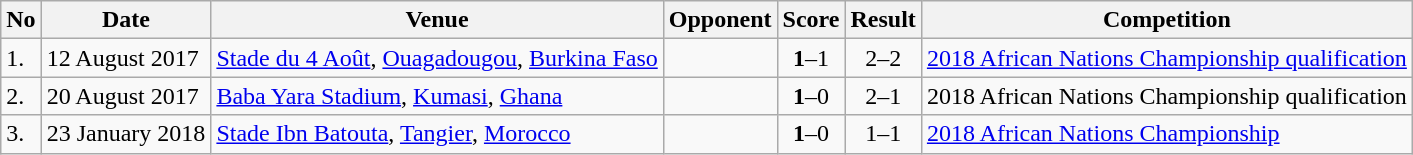<table class="wikitable" style="font-size:100%;">
<tr>
<th>No</th>
<th>Date</th>
<th>Venue</th>
<th>Opponent</th>
<th>Score</th>
<th>Result</th>
<th>Competition</th>
</tr>
<tr>
<td>1.</td>
<td>12 August 2017</td>
<td><a href='#'>Stade du 4 Août</a>, <a href='#'>Ouagadougou</a>, <a href='#'>Burkina Faso</a></td>
<td></td>
<td align=center><strong>1</strong>–1</td>
<td align=center>2–2</td>
<td><a href='#'>2018 African Nations Championship qualification</a></td>
</tr>
<tr>
<td>2.</td>
<td>20 August 2017</td>
<td><a href='#'>Baba Yara Stadium</a>, <a href='#'>Kumasi</a>, <a href='#'>Ghana</a></td>
<td></td>
<td align=center><strong>1</strong>–0</td>
<td align=center>2–1</td>
<td>2018 African Nations Championship qualification</td>
</tr>
<tr>
<td>3.</td>
<td>23 January 2018</td>
<td><a href='#'>Stade Ibn Batouta</a>, <a href='#'>Tangier</a>, <a href='#'>Morocco</a></td>
<td></td>
<td align=center><strong>1</strong>–0</td>
<td align=center>1–1</td>
<td><a href='#'>2018 African Nations Championship</a></td>
</tr>
</table>
